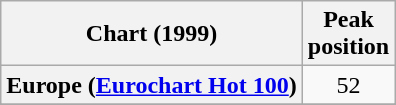<table class="wikitable sortable plainrowheaders" style="text-align:center">
<tr>
<th>Chart (1999)</th>
<th>Peak<br>position</th>
</tr>
<tr>
<th scope="row">Europe (<a href='#'>Eurochart Hot 100</a>)</th>
<td>52</td>
</tr>
<tr>
</tr>
<tr>
</tr>
</table>
